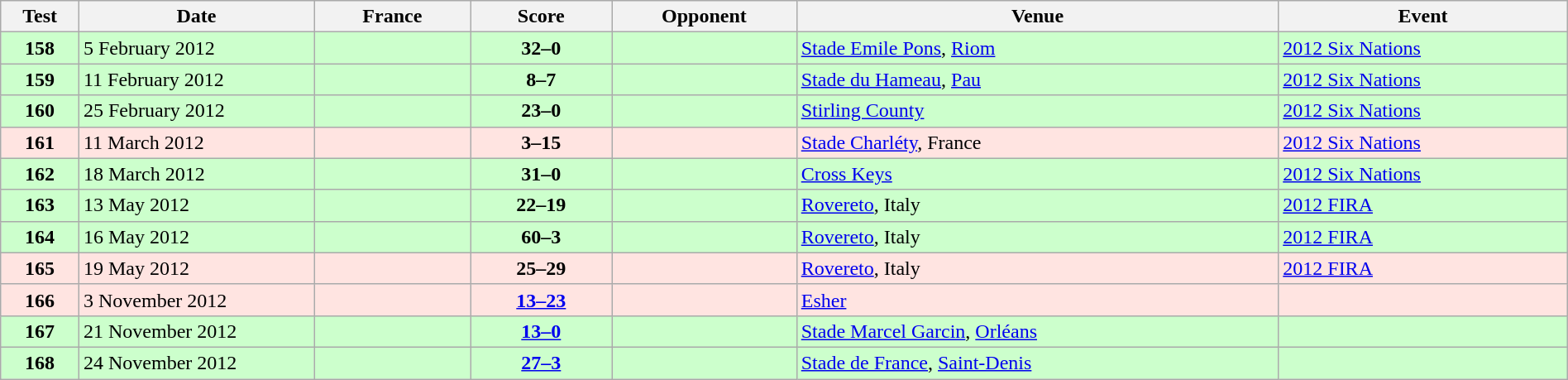<table class="wikitable sortable" style="width:100%">
<tr>
<th style="width:5%">Test</th>
<th style="width:15%">Date</th>
<th style="width:10%">France</th>
<th style="width:9%">Score</th>
<th>Opponent</th>
<th>Venue</th>
<th>Event</th>
</tr>
<tr bgcolor=#ccffcc>
<td align=center><strong>158</strong></td>
<td>5 February 2012</td>
<td></td>
<td align="center"><strong>32–0</strong></td>
<td></td>
<td><a href='#'>Stade Emile Pons</a>, <a href='#'>Riom</a></td>
<td><a href='#'>2012 Six Nations</a></td>
</tr>
<tr bgcolor=#ccffcc>
<td align=center><strong>159</strong></td>
<td>11 February 2012</td>
<td></td>
<td align="center"><strong>8–7</strong></td>
<td></td>
<td><a href='#'>Stade du Hameau</a>, <a href='#'>Pau</a></td>
<td><a href='#'>2012 Six Nations</a></td>
</tr>
<tr bgcolor=#ccffcc>
<td align=center><strong>160</strong></td>
<td>25 February 2012</td>
<td></td>
<td align="center"><strong>23–0</strong></td>
<td></td>
<td><a href='#'>Stirling County</a></td>
<td><a href='#'>2012 Six Nations</a></td>
</tr>
<tr bgcolor=FFE4E1>
<td align=center><strong>161</strong></td>
<td>11 March 2012</td>
<td></td>
<td align="center"><strong>3–15</strong></td>
<td></td>
<td><a href='#'>Stade Charléty</a>, France</td>
<td><a href='#'>2012 Six Nations</a></td>
</tr>
<tr bgcolor=#ccffcc>
<td align=center><strong>162</strong></td>
<td>18 March 2012</td>
<td></td>
<td align="center"><strong>31–0</strong></td>
<td></td>
<td><a href='#'>Cross Keys</a></td>
<td><a href='#'>2012 Six Nations</a></td>
</tr>
<tr bgcolor=#ccffcc>
<td align=center><strong>163</strong></td>
<td>13 May 2012</td>
<td></td>
<td align="center"><strong>22–19</strong></td>
<td></td>
<td><a href='#'>Rovereto</a>, Italy</td>
<td><a href='#'>2012 FIRA</a></td>
</tr>
<tr bgcolor=#ccffcc>
<td align=center><strong>164</strong></td>
<td>16 May 2012</td>
<td></td>
<td align="center"><strong>60–3</strong></td>
<td></td>
<td><a href='#'>Rovereto</a>, Italy</td>
<td><a href='#'>2012 FIRA</a></td>
</tr>
<tr bgcolor=FFE4E1>
<td align=center><strong>165</strong></td>
<td>19 May 2012</td>
<td></td>
<td align="center"><strong>25–29</strong></td>
<td></td>
<td><a href='#'>Rovereto</a>, Italy</td>
<td><a href='#'>2012 FIRA</a></td>
</tr>
<tr bgcolor=FFE4E1>
<td align=center><strong>166</strong></td>
<td>3 November 2012</td>
<td></td>
<td align="center"><strong><a href='#'>13–23</a></strong></td>
<td></td>
<td><a href='#'>Esher</a></td>
<td></td>
</tr>
<tr bgcolor=#ccffcc>
<td align=center><strong>167</strong></td>
<td>21 November 2012</td>
<td></td>
<td align="center"><strong><a href='#'>13–0</a></strong></td>
<td></td>
<td><a href='#'>Stade Marcel Garcin</a>, <a href='#'>Orléans</a></td>
<td></td>
</tr>
<tr bgcolor=#ccffcc>
<td align=center><strong>168</strong></td>
<td>24 November 2012</td>
<td></td>
<td align="center"><strong><a href='#'>27–3</a></strong></td>
<td></td>
<td><a href='#'>Stade de France</a>, <a href='#'>Saint-Denis</a></td>
<td></td>
</tr>
</table>
